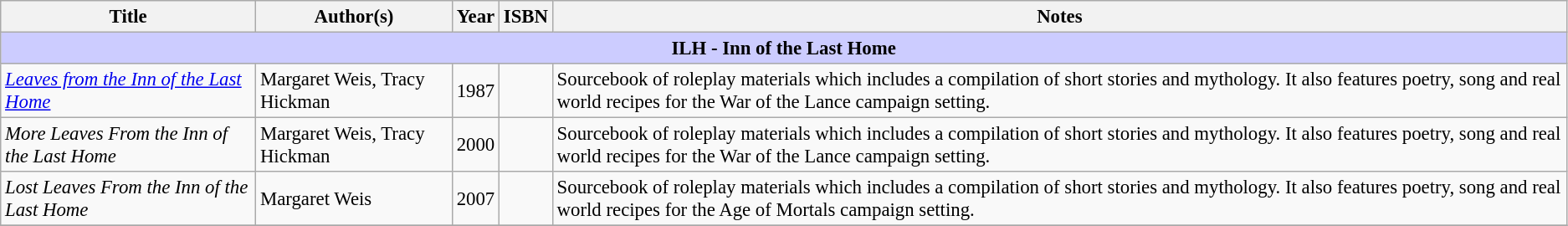<table class="wikitable sortable" style="margins:auto; width=95%; font-size: 95%;">
<tr>
<th>Title</th>
<th>Author(s)</th>
<th>Year</th>
<th>ISBN</th>
<th>Notes</th>
</tr>
<tr>
<th colspan="5" style="background-color:#ccccff;">ILH - Inn of the Last Home</th>
</tr>
<tr>
<td><em><a href='#'>Leaves from the Inn of the Last Home</a></em></td>
<td>Margaret Weis, Tracy Hickman</td>
<td>1987</td>
<td></td>
<td>Sourcebook of roleplay materials which includes a compilation of short stories and mythology. It also features poetry, song and real world recipes for the War of the Lance campaign setting.</td>
</tr>
<tr>
<td><em>More Leaves From the Inn of the Last Home</em></td>
<td>Margaret Weis, Tracy Hickman</td>
<td>2000</td>
<td></td>
<td>Sourcebook of roleplay materials which includes a compilation of short stories and mythology. It also features poetry, song and real world recipes for the War of the Lance campaign setting.</td>
</tr>
<tr>
<td><em>Lost Leaves From the Inn of the Last Home</em></td>
<td>Margaret Weis</td>
<td>2007</td>
<td></td>
<td>Sourcebook of roleplay materials which includes a compilation of short stories and mythology. It also features poetry, song and real world recipes for the Age of Mortals campaign setting.</td>
</tr>
<tr>
</tr>
</table>
